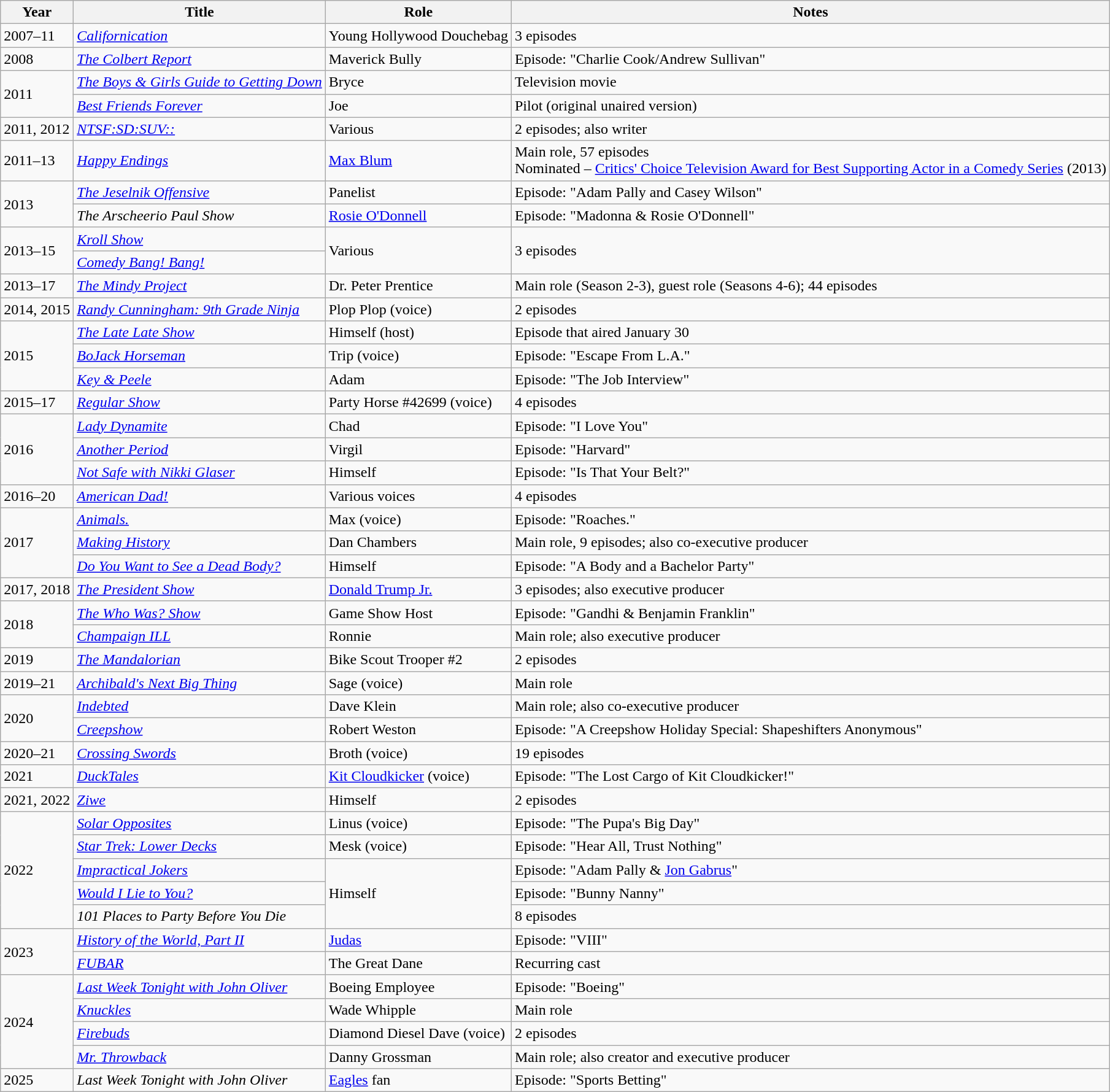<table class="wikitable sortable">
<tr>
<th>Year</th>
<th>Title</th>
<th>Role</th>
<th>Notes</th>
</tr>
<tr>
<td>2007–11</td>
<td><em><a href='#'>Californication</a></em></td>
<td>Young Hollywood Douchebag</td>
<td>3 episodes</td>
</tr>
<tr>
<td>2008</td>
<td><em><a href='#'>The Colbert Report</a></em></td>
<td>Maverick Bully</td>
<td>Episode: "Charlie Cook/Andrew Sullivan"</td>
</tr>
<tr>
<td rowspan = "2">2011</td>
<td><em><a href='#'>The Boys & Girls Guide to Getting Down</a></em></td>
<td>Bryce</td>
<td>Television movie</td>
</tr>
<tr>
<td><em><a href='#'>Best Friends Forever</a></em></td>
<td>Joe</td>
<td>Pilot (original unaired version)</td>
</tr>
<tr>
<td>2011, 2012</td>
<td><em><a href='#'>NTSF:SD:SUV::</a></em></td>
<td>Various</td>
<td>2 episodes; also writer</td>
</tr>
<tr>
<td>2011–13</td>
<td><em><a href='#'>Happy Endings</a></em></td>
<td><a href='#'>Max Blum</a></td>
<td>Main role, 57 episodes<br>Nominated – <a href='#'>Critics' Choice Television Award for Best Supporting Actor in a Comedy Series</a> (2013)</td>
</tr>
<tr>
<td rowspan = "2">2013</td>
<td><em><a href='#'>The Jeselnik Offensive</a></em></td>
<td>Panelist</td>
<td>Episode: "Adam Pally and Casey Wilson"</td>
</tr>
<tr>
<td><em>The Arscheerio Paul Show</em></td>
<td><a href='#'>Rosie O'Donnell</a></td>
<td>Episode: "Madonna & Rosie O'Donnell"</td>
</tr>
<tr>
<td rowspan = "2">2013–15</td>
<td><em><a href='#'>Kroll Show</a></em></td>
<td rowspan = "2">Various</td>
<td rowspan = "2">3 episodes</td>
</tr>
<tr>
<td><em><a href='#'>Comedy Bang! Bang!</a></em></td>
</tr>
<tr>
<td>2013–17</td>
<td><em><a href='#'>The Mindy Project</a></em></td>
<td>Dr. Peter Prentice</td>
<td>Main role (Season 2-3), guest role (Seasons 4-6); 44 episodes</td>
</tr>
<tr>
<td>2014, 2015</td>
<td><em><a href='#'>Randy Cunningham: 9th Grade Ninja</a></em></td>
<td>Plop Plop (voice)</td>
<td>2 episodes</td>
</tr>
<tr>
<td rowspan = "3">2015</td>
<td><em><a href='#'>The Late Late Show</a></em></td>
<td>Himself (host)</td>
<td>Episode that aired January 30</td>
</tr>
<tr>
<td><em><a href='#'>BoJack Horseman</a></em></td>
<td>Trip (voice)</td>
<td>Episode: "Escape From L.A."</td>
</tr>
<tr>
<td><em><a href='#'>Key & Peele</a></em></td>
<td>Adam</td>
<td>Episode: "The Job Interview"</td>
</tr>
<tr>
<td>2015–17</td>
<td><em><a href='#'>Regular Show</a></em></td>
<td>Party Horse #42699 (voice)</td>
<td>4 episodes</td>
</tr>
<tr>
<td rowspan = "3">2016</td>
<td><em><a href='#'>Lady Dynamite</a></em></td>
<td>Chad</td>
<td>Episode: "I Love You"</td>
</tr>
<tr>
<td><em><a href='#'>Another Period</a></em></td>
<td>Virgil</td>
<td>Episode: "Harvard"</td>
</tr>
<tr>
<td><em><a href='#'>Not Safe with Nikki Glaser</a></em></td>
<td>Himself</td>
<td>Episode: "Is That Your Belt?"</td>
</tr>
<tr>
<td>2016–20</td>
<td><em><a href='#'>American Dad!</a></em></td>
<td>Various voices</td>
<td>4 episodes</td>
</tr>
<tr>
<td rowspan = "3">2017</td>
<td><em><a href='#'>Animals.</a></em></td>
<td>Max (voice)</td>
<td>Episode: "Roaches."</td>
</tr>
<tr>
<td><em><a href='#'>Making History</a></em></td>
<td>Dan Chambers</td>
<td>Main role, 9 episodes; also co-executive producer</td>
</tr>
<tr>
<td><em><a href='#'>Do You Want to See a Dead Body?</a></em></td>
<td>Himself</td>
<td>Episode: "A Body and a Bachelor Party"</td>
</tr>
<tr>
<td>2017, 2018</td>
<td><em><a href='#'>The President Show</a></em></td>
<td><a href='#'>Donald Trump Jr.</a></td>
<td>3 episodes; also executive producer</td>
</tr>
<tr>
<td rowspan = "2">2018</td>
<td><em><a href='#'>The Who Was? Show</a></em></td>
<td>Game Show Host</td>
<td>Episode: "Gandhi & Benjamin Franklin"</td>
</tr>
<tr>
<td><em><a href='#'>Champaign ILL</a></em></td>
<td>Ronnie</td>
<td>Main role; also executive producer</td>
</tr>
<tr>
<td>2019</td>
<td><em><a href='#'>The Mandalorian</a></em></td>
<td>Bike Scout Trooper #2</td>
<td>2 episodes</td>
</tr>
<tr>
<td>2019–21</td>
<td><em><a href='#'>Archibald's Next Big Thing</a></em></td>
<td>Sage (voice)</td>
<td>Main role</td>
</tr>
<tr>
<td rowspan = "2">2020</td>
<td><em><a href='#'>Indebted</a></em></td>
<td>Dave Klein</td>
<td>Main role; also co-executive producer</td>
</tr>
<tr>
<td><em><a href='#'>Creepshow</a></em></td>
<td>Robert Weston</td>
<td>Episode: "A Creepshow Holiday Special: Shapeshifters Anonymous"</td>
</tr>
<tr>
<td>2020–21</td>
<td><em><a href='#'>Crossing Swords</a></em></td>
<td>Broth (voice)</td>
<td>19 episodes</td>
</tr>
<tr>
<td>2021</td>
<td><em><a href='#'>DuckTales</a></em></td>
<td><a href='#'>Kit Cloudkicker</a> (voice)</td>
<td>Episode: "The Lost Cargo of Kit Cloudkicker!"</td>
</tr>
<tr>
<td>2021, 2022</td>
<td><em><a href='#'>Ziwe</a></em></td>
<td>Himself</td>
<td>2 episodes</td>
</tr>
<tr>
<td rowspan="5">2022</td>
<td><em><a href='#'>Solar Opposites</a></em></td>
<td>Linus (voice)</td>
<td>Episode: "The Pupa's Big Day"</td>
</tr>
<tr>
<td><em><a href='#'>Star Trek: Lower Decks</a></em></td>
<td>Mesk (voice)</td>
<td>Episode: "Hear All, Trust Nothing"</td>
</tr>
<tr>
<td><em><a href='#'>Impractical Jokers</a></em></td>
<td rowspan="3">Himself</td>
<td>Episode: "Adam Pally & <a href='#'>Jon Gabrus</a>"</td>
</tr>
<tr>
<td><em><a href='#'>Would I Lie to You?</a></em></td>
<td>Episode: "Bunny Nanny"</td>
</tr>
<tr>
<td><em>101 Places to Party Before You Die</em></td>
<td>8 episodes</td>
</tr>
<tr>
<td rowspan="2">2023</td>
<td><em><a href='#'>History of the World, Part II</a></em></td>
<td><a href='#'>Judas</a></td>
<td>Episode: "VIII"</td>
</tr>
<tr>
<td><em><a href='#'>FUBAR</a></em></td>
<td>The Great Dane</td>
<td>Recurring cast</td>
</tr>
<tr>
<td rowspan="4">2024</td>
<td><em><a href='#'>Last Week Tonight with John Oliver</a></em></td>
<td>Boeing Employee</td>
<td>Episode: "Boeing"</td>
</tr>
<tr>
<td><em><a href='#'>Knuckles</a></em></td>
<td>Wade Whipple</td>
<td>Main role</td>
</tr>
<tr>
<td><em><a href='#'>Firebuds</a></em></td>
<td>Diamond Diesel Dave (voice)</td>
<td>2 episodes</td>
</tr>
<tr>
<td><em><a href='#'>Mr. Throwback</a></em></td>
<td>Danny Grossman</td>
<td>Main role; also creator and executive producer</td>
</tr>
<tr>
<td>2025</td>
<td><em>Last Week Tonight with John Oliver</em></td>
<td><a href='#'>Eagles</a> fan</td>
<td>Episode: "Sports Betting"</td>
</tr>
</table>
